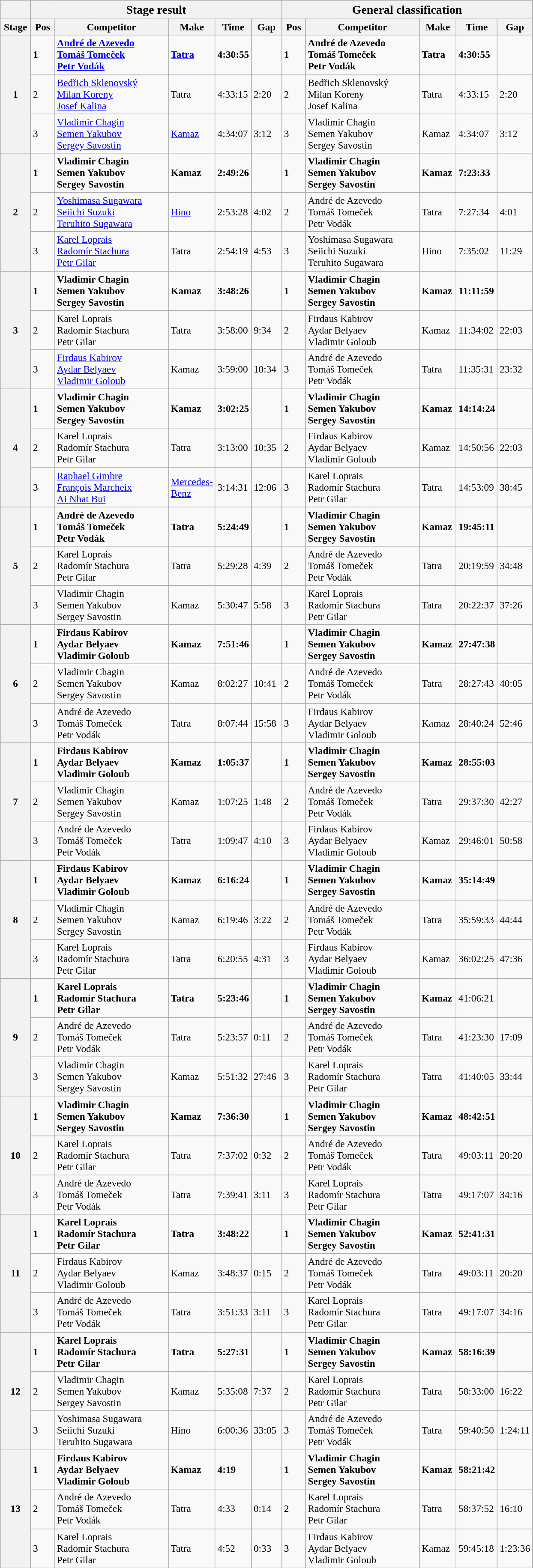<table class="wikitable" style="font-size:97%;">
<tr>
<th></th>
<th colspan=5><big>Stage result </big></th>
<th colspan=5><big>General classification</big></th>
</tr>
<tr>
<th width="40px">Stage</th>
<th width="30px">Pos</th>
<th width="170px">Competitor</th>
<th width="50px">Make</th>
<th width="40px">Time</th>
<th width="40px">Gap</th>
<th width="30px">Pos</th>
<th width="170px">Competitor</th>
<th width="50px">Make</th>
<th width="40px">Time</th>
<th width="40px">Gap</th>
</tr>
<tr>
<th rowspan=3><strong>1</strong></th>
<td><strong>1</strong></td>
<td><strong> <a href='#'>André de Azevedo</a><br> <a href='#'>Tomáš Tomeček</a><br> <a href='#'>Petr Vodák</a></strong></td>
<td><strong><a href='#'>Tatra</a></strong></td>
<td><strong>4:30:55</strong></td>
<td></td>
<td><strong>1</strong></td>
<td><strong> André de Azevedo<br> Tomáš Tomeček<br> Petr Vodák</strong></td>
<td><strong>Tatra</strong></td>
<td><strong>4:30:55</strong></td>
<td></td>
</tr>
<tr>
<td>2</td>
<td> <a href='#'>Bedřich Sklenovský</a><br> <a href='#'>Milan Koreny</a><br> <a href='#'>Josef Kalina</a></td>
<td>Tatra</td>
<td>4:33:15</td>
<td>2:20</td>
<td>2</td>
<td> Bedřich Sklenovský<br> Milan Koreny<br> Josef Kalina</td>
<td>Tatra</td>
<td>4:33:15</td>
<td>2:20</td>
</tr>
<tr>
<td>3</td>
<td> <a href='#'>Vladimir Chagin</a><br> <a href='#'>Semen Yakubov</a><br> <a href='#'>Sergey Savostin</a></td>
<td><a href='#'>Kamaz</a></td>
<td>4:34:07</td>
<td>3:12</td>
<td>3</td>
<td> Vladimir Chagin<br> Semen Yakubov<br> Sergey Savostin</td>
<td>Kamaz</td>
<td>4:34:07</td>
<td>3:12</td>
</tr>
<tr>
<th rowspan=3><strong>2</strong></th>
<td><strong>1</strong></td>
<td><strong> Vladimir Chagin<br> Semen Yakubov<br> Sergey Savostin</strong></td>
<td><strong>Kamaz</strong></td>
<td><strong>2:49:26</strong></td>
<td></td>
<td><strong>1</strong></td>
<td><strong> Vladimir Chagin<br> Semen Yakubov<br> Sergey Savostin</strong></td>
<td><strong>Kamaz</strong></td>
<td><strong>7:23:33</strong></td>
<td></td>
</tr>
<tr>
<td>2</td>
<td> <a href='#'>Yoshimasa Sugawara</a><br> <a href='#'>Seiichi Suzuki</a><br> <a href='#'>Teruhito Sugawara</a></td>
<td><a href='#'>Hino</a></td>
<td>2:53:28</td>
<td>4:02</td>
<td>2</td>
<td> André de Azevedo<br> Tomáš Tomeček<br> Petr Vodák</td>
<td>Tatra</td>
<td>7:27:34</td>
<td>4:01</td>
</tr>
<tr>
<td>3</td>
<td> <a href='#'>Karel Loprais</a><br> <a href='#'>Radomír Stachura</a><br> <a href='#'>Petr Gilar</a></td>
<td>Tatra</td>
<td>2:54:19</td>
<td>4:53</td>
<td>3</td>
<td> Yoshimasa Sugawara<br> Seiichi Suzuki <br> Teruhito Sugawara</td>
<td>Hino</td>
<td>7:35:02</td>
<td>11:29</td>
</tr>
<tr>
<th rowspan=3><strong>3</strong></th>
<td><strong>1</strong></td>
<td><strong> Vladimir Chagin<br> Semen Yakubov<br> Sergey Savostin</strong></td>
<td><strong>Kamaz</strong></td>
<td><strong>3:48:26</strong></td>
<td></td>
<td><strong>1</strong></td>
<td><strong> Vladimir Chagin<br> Semen Yakubov<br> Sergey Savostin</strong></td>
<td><strong>Kamaz</strong></td>
<td><strong>11:11:59</strong></td>
<td></td>
</tr>
<tr>
<td>2</td>
<td> Karel Loprais<br> Radomír Stachura<br> Petr Gilar</td>
<td>Tatra</td>
<td>3:58:00</td>
<td>9:34</td>
<td>2</td>
<td> Firdaus Kabirov<br> Aydar Belyaev<br> Vladimir Goloub</td>
<td>Kamaz</td>
<td>11:34:02</td>
<td>22:03</td>
</tr>
<tr>
<td>3</td>
<td> <a href='#'>Firdaus Kabirov</a><br> <a href='#'>Aydar Belyaev</a><br> <a href='#'>Vladimir Goloub</a></td>
<td>Kamaz</td>
<td>3:59:00</td>
<td>10:34</td>
<td>3</td>
<td> André de Azevedo<br> Tomáš Tomeček<br> Petr Vodák</td>
<td>Tatra</td>
<td>11:35:31</td>
<td>23:32</td>
</tr>
<tr>
<th rowspan=3><strong>4</strong></th>
<td><strong>1</strong></td>
<td><strong> Vladimir Chagin<br> Semen Yakubov<br> Sergey Savostin</strong></td>
<td><strong>Kamaz</strong></td>
<td><strong>3:02:25</strong></td>
<td></td>
<td><strong>1</strong></td>
<td><strong> Vladimir Chagin<br> Semen Yakubov<br> Sergey Savostin</strong></td>
<td><strong>Kamaz</strong></td>
<td><strong>14:14:24</strong></td>
<td></td>
</tr>
<tr>
<td>2</td>
<td> Karel Loprais<br> Radomír Stachura<br> Petr Gilar</td>
<td>Tatra</td>
<td>3:13:00</td>
<td>10:35</td>
<td>2</td>
<td> Firdaus Kabirov<br> Aydar Belyaev<br> Vladimir Goloub</td>
<td>Kamaz</td>
<td>14:50:56</td>
<td>22:03</td>
</tr>
<tr>
<td>3</td>
<td> <a href='#'>Raphael Gimbre</a><br> <a href='#'>François Marcheix</a><br> <a href='#'>Ai Nhat Bui</a></td>
<td><a href='#'>Mercedes-Benz</a></td>
<td>3:14:31</td>
<td>12:06</td>
<td>3</td>
<td> Karel Loprais<br> Radomír Stachura<br> Petr Gilar</td>
<td>Tatra</td>
<td>14:53:09</td>
<td>38:45</td>
</tr>
<tr>
<th rowspan=3><strong>5</strong></th>
<td><strong>1</strong></td>
<td><strong> André de Azevedo<br> Tomáš Tomeček<br> Petr Vodák</strong></td>
<td><strong>Tatra</strong></td>
<td><strong>5:24:49</strong></td>
<td></td>
<td><strong>1</strong></td>
<td><strong> Vladimir Chagin<br> Semen Yakubov<br> Sergey Savostin</strong></td>
<td><strong>Kamaz</strong></td>
<td><strong>19:45:11</strong></td>
<td></td>
</tr>
<tr>
<td>2</td>
<td> Karel Loprais<br> Radomír Stachura<br> Petr Gilar</td>
<td>Tatra</td>
<td>5:29:28</td>
<td>4:39</td>
<td>2</td>
<td> André de Azevedo<br> Tomáš Tomeček<br> Petr Vodák</td>
<td>Tatra</td>
<td>20:19:59</td>
<td>34:48</td>
</tr>
<tr>
<td>3</td>
<td> Vladimir Chagin<br> Semen Yakubov<br> Sergey Savostin</td>
<td>Kamaz</td>
<td>5:30:47</td>
<td>5:58</td>
<td>3</td>
<td> Karel Loprais<br> Radomír Stachura<br> Petr Gilar</td>
<td>Tatra</td>
<td>20:22:37</td>
<td>37:26</td>
</tr>
<tr>
<th rowspan=3><strong>6</strong></th>
<td><strong>1</strong></td>
<td><strong> Firdaus Kabirov<br> Aydar Belyaev<br> Vladimir Goloub</strong></td>
<td><strong>Kamaz</strong></td>
<td><strong>7:51:46</strong></td>
<td></td>
<td><strong>1</strong></td>
<td><strong> Vladimir Chagin<br> Semen Yakubov<br> Sergey Savostin</strong></td>
<td><strong>Kamaz</strong></td>
<td><strong>27:47:38</strong></td>
<td></td>
</tr>
<tr>
<td>2</td>
<td> Vladimir Chagin<br> Semen Yakubov<br> Sergey Savostin</td>
<td>Kamaz</td>
<td>8:02:27</td>
<td>10:41</td>
<td>2</td>
<td> André de Azevedo<br> Tomáš Tomeček<br> Petr Vodák</td>
<td>Tatra</td>
<td>28:27:43</td>
<td>40:05</td>
</tr>
<tr>
<td>3</td>
<td> André de Azevedo<br> Tomáš Tomeček<br> Petr Vodák</td>
<td>Tatra</td>
<td>8:07:44</td>
<td>15:58</td>
<td>3</td>
<td> Firdaus Kabirov<br> Aydar Belyaev<br> Vladimir Goloub</td>
<td>Kamaz</td>
<td>28:40:24</td>
<td>52:46</td>
</tr>
<tr>
<th rowspan=3><strong>7</strong></th>
<td><strong>1</strong></td>
<td><strong> Firdaus Kabirov<br> Aydar Belyaev<br> Vladimir Goloub</strong></td>
<td><strong>Kamaz</strong></td>
<td><strong>1:05:37</strong></td>
<td></td>
<td><strong>1</strong></td>
<td><strong> Vladimir Chagin<br> Semen Yakubov<br> Sergey Savostin</strong></td>
<td><strong>Kamaz</strong></td>
<td><strong>28:55:03</strong></td>
<td></td>
</tr>
<tr>
<td>2</td>
<td> Vladimir Chagin<br> Semen Yakubov<br> Sergey Savostin</td>
<td>Kamaz</td>
<td>1:07:25</td>
<td>1:48</td>
<td>2</td>
<td> André de Azevedo<br> Tomáš Tomeček<br> Petr Vodák</td>
<td>Tatra</td>
<td>29:37:30</td>
<td>42:27</td>
</tr>
<tr>
<td>3</td>
<td> André de Azevedo<br> Tomáš Tomeček<br> Petr Vodák</td>
<td>Tatra</td>
<td>1:09:47</td>
<td>4:10</td>
<td>3</td>
<td> Firdaus Kabirov<br> Aydar Belyaev<br> Vladimir Goloub</td>
<td>Kamaz</td>
<td>29:46:01</td>
<td>50:58</td>
</tr>
<tr>
<th rowspan=3><strong>8</strong></th>
<td><strong>1</strong></td>
<td><strong> Firdaus Kabirov<br> Aydar Belyaev<br> Vladimir Goloub</strong></td>
<td><strong>Kamaz</strong></td>
<td><strong>6:16:24</strong></td>
<td></td>
<td><strong>1</strong></td>
<td><strong> Vladimir Chagin<br> Semen Yakubov<br> Sergey Savostin</strong></td>
<td><strong>Kamaz</strong></td>
<td><strong>35:14:49</strong></td>
<td></td>
</tr>
<tr>
<td>2</td>
<td> Vladimir Chagin<br> Semen Yakubov<br> Sergey Savostin</td>
<td>Kamaz</td>
<td>6:19:46</td>
<td>3:22</td>
<td>2</td>
<td> André de Azevedo<br> Tomáš Tomeček<br> Petr Vodák</td>
<td>Tatra</td>
<td>35:59:33</td>
<td>44:44</td>
</tr>
<tr>
<td>3</td>
<td> Karel Loprais<br> Radomír Stachura<br> Petr Gilar</td>
<td>Tatra</td>
<td>6:20:55</td>
<td>4:31</td>
<td>3</td>
<td> Firdaus Kabirov<br> Aydar Belyaev<br> Vladimir Goloub</td>
<td>Kamaz</td>
<td>36:02:25</td>
<td>47:36</td>
</tr>
<tr>
<th rowspan=3><strong>9</strong></th>
<td><strong>1</strong></td>
<td><strong> Karel Loprais<br> Radomír Stachura<br> Petr Gilar</strong></td>
<td><strong>Tatra</strong></td>
<td><strong>5:23:46</strong></td>
<td></td>
<td><strong>1</strong></td>
<td><strong> Vladimir Chagin<br> Semen Yakubov<br> Sergey Savostin</strong></td>
<td><strong>Kamaz</strong></td>
<td>41:06:21</td>
<td></td>
</tr>
<tr>
<td>2</td>
<td> André de Azevedo<br> Tomáš Tomeček<br> Petr Vodák</td>
<td>Tatra</td>
<td>5:23:57</td>
<td>0:11</td>
<td>2</td>
<td> André de Azevedo<br> Tomáš Tomeček<br> Petr Vodák</td>
<td>Tatra</td>
<td>41:23:30</td>
<td>17:09</td>
</tr>
<tr>
<td>3</td>
<td> Vladimir Chagin<br> Semen Yakubov<br> Sergey Savostin</td>
<td>Kamaz</td>
<td>5:51:32</td>
<td>27:46</td>
<td>3</td>
<td> Karel Loprais<br> Radomír Stachura<br> Petr Gilar</td>
<td>Tatra</td>
<td>41:40:05</td>
<td>33:44</td>
</tr>
<tr>
<th rowspan=3><strong>10</strong></th>
<td><strong>1</strong></td>
<td><strong> Vladimir Chagin<br> Semen Yakubov<br> Sergey Savostin</strong></td>
<td><strong>Kamaz</strong></td>
<td><strong>7:36:30</strong></td>
<td></td>
<td><strong>1</strong></td>
<td><strong> Vladimir Chagin<br> Semen Yakubov<br> Sergey Savostin</strong></td>
<td><strong>Kamaz</strong></td>
<td><strong>48:42:51</strong></td>
<td></td>
</tr>
<tr>
<td>2</td>
<td> Karel Loprais<br> Radomír Stachura<br> Petr Gilar</td>
<td>Tatra</td>
<td>7:37:02</td>
<td>0:32</td>
<td>2</td>
<td> André de Azevedo<br> Tomáš Tomeček<br> Petr Vodák</td>
<td>Tatra</td>
<td>49:03:11</td>
<td>20:20</td>
</tr>
<tr>
<td>3</td>
<td> André de Azevedo<br> Tomáš Tomeček<br> Petr Vodák</td>
<td>Tatra</td>
<td>7:39:41</td>
<td>3:11</td>
<td>3</td>
<td> Karel Loprais<br> Radomír Stachura<br> Petr Gilar</td>
<td>Tatra</td>
<td>49:17:07</td>
<td>34:16</td>
</tr>
<tr>
<th rowspan=3><strong>11</strong></th>
<td><strong>1</strong></td>
<td><strong> Karel Loprais<br> Radomír Stachura<br> Petr Gilar</strong></td>
<td><strong>Tatra</strong></td>
<td><strong>3:48:22</strong></td>
<td></td>
<td><strong>1</strong></td>
<td><strong> Vladimir Chagin<br> Semen Yakubov<br> Sergey Savostin</strong></td>
<td><strong>Kamaz</strong></td>
<td><strong>52:41:31</strong></td>
<td></td>
</tr>
<tr>
<td>2</td>
<td> Firdaus Kabirov<br> Aydar Belyaev<br> Vladimir Goloub</td>
<td>Kamaz</td>
<td>3:48:37</td>
<td>0:15</td>
<td>2</td>
<td> André de Azevedo<br> Tomáš Tomeček<br> Petr Vodák</td>
<td>Tatra</td>
<td>49:03:11</td>
<td>20:20</td>
</tr>
<tr>
<td>3</td>
<td> André de Azevedo<br> Tomáš Tomeček<br> Petr Vodák</td>
<td>Tatra</td>
<td>3:51:33</td>
<td>3:11</td>
<td>3</td>
<td> Karel Loprais<br> Radomír Stachura<br> Petr Gilar</td>
<td>Tatra</td>
<td>49:17:07</td>
<td>34:16</td>
</tr>
<tr>
<th rowspan=3><strong>12</strong></th>
<td><strong>1</strong></td>
<td><strong> Karel Loprais<br> Radomír Stachura<br> Petr Gilar</strong></td>
<td><strong>Tatra</strong></td>
<td><strong>5:27:31</strong></td>
<td></td>
<td><strong>1</strong></td>
<td><strong> Vladimir Chagin<br> Semen Yakubov<br> Sergey Savostin</strong></td>
<td><strong>Kamaz</strong></td>
<td><strong>58:16:39</strong></td>
<td></td>
</tr>
<tr>
<td>2</td>
<td> Vladimir Chagin<br> Semen Yakubov<br> Sergey Savostin</td>
<td>Kamaz</td>
<td>5:35:08</td>
<td>7:37</td>
<td>2</td>
<td> Karel Loprais<br> Radomír Stachura<br> Petr Gilar</td>
<td>Tatra</td>
<td>58:33:00</td>
<td>16:22</td>
</tr>
<tr>
<td>3</td>
<td> Yoshimasa Sugawara<br> Seiichi Suzuki <br> Teruhito Sugawara</td>
<td>Hino</td>
<td>6:00:36</td>
<td>33:05</td>
<td>3</td>
<td> André de Azevedo<br> Tomáš Tomeček<br> Petr Vodák</td>
<td>Tatra</td>
<td>59:40:50</td>
<td>1:24:11</td>
</tr>
<tr>
<th rowspan=3><strong>13</strong></th>
<td><strong>1</strong></td>
<td><strong> Firdaus Kabirov<br> Aydar Belyaev<br> Vladimir Goloub</strong></td>
<td><strong>Kamaz</strong></td>
<td><strong>4:19</strong></td>
<td></td>
<td><strong>1</strong></td>
<td><strong> Vladimir Chagin<br> Semen Yakubov<br> Sergey Savostin</strong></td>
<td><strong>Kamaz</strong></td>
<td><strong>58:21:42</strong></td>
<td></td>
</tr>
<tr>
<td>2</td>
<td> André de Azevedo<br> Tomáš Tomeček<br> Petr Vodák</td>
<td>Tatra</td>
<td>4:33</td>
<td>0:14</td>
<td>2</td>
<td> Karel Loprais<br> Radomír Stachura<br> Petr Gilar</td>
<td>Tatra</td>
<td>58:37:52</td>
<td>16:10</td>
</tr>
<tr>
<td>3</td>
<td> Karel Loprais<br> Radomír Stachura<br> Petr Gilar</td>
<td>Tatra</td>
<td>4:52</td>
<td>0:33</td>
<td>3</td>
<td> Firdaus Kabirov<br> Aydar Belyaev<br> Vladimir Goloub</td>
<td>Kamaz</td>
<td>59:45:18</td>
<td>1:23:36</td>
</tr>
</table>
